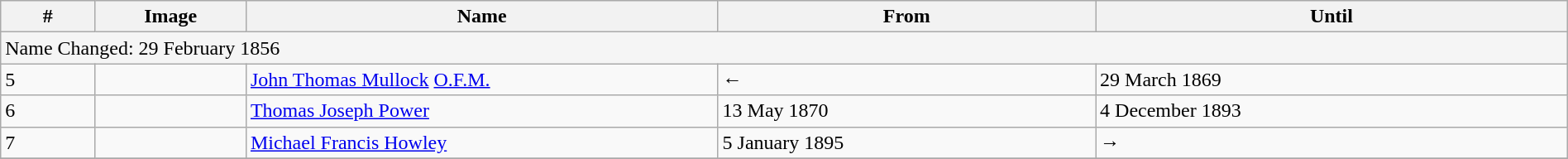<table class="wikitable" style="width:100%">
<tr>
<th width="5%">#</th>
<th width="8%">Image</th>
<th width="25%">Name</th>
<th width="20%">From</th>
<th width="25%">Until</th>
</tr>
<tr bgcolor="#F5F5F5">
<td colspan="5" align="left"><span>Name Changed: 29 February 1856</span></td>
</tr>
<tr>
<td>5</td>
<td></td>
<td><a href='#'>John Thomas Mullock</a> <a href='#'>O.F.M.</a></td>
<td>←</td>
<td>29 March 1869</td>
</tr>
<tr>
<td>6</td>
<td></td>
<td><a href='#'>Thomas Joseph Power</a></td>
<td>13 May 1870</td>
<td>4 December 1893</td>
</tr>
<tr>
<td>7</td>
<td></td>
<td><a href='#'>Michael Francis Howley</a></td>
<td>5 January 1895</td>
<td>→</td>
</tr>
<tr>
</tr>
</table>
